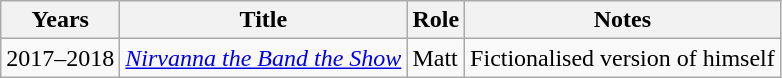<table class="wikitable">
<tr>
<th>Years</th>
<th>Title</th>
<th>Role</th>
<th>Notes</th>
</tr>
<tr>
<td>2017–2018</td>
<td><em><a href='#'>Nirvanna the Band the Show</a></em></td>
<td>Matt</td>
<td>Fictionalised version of himself</td>
</tr>
</table>
